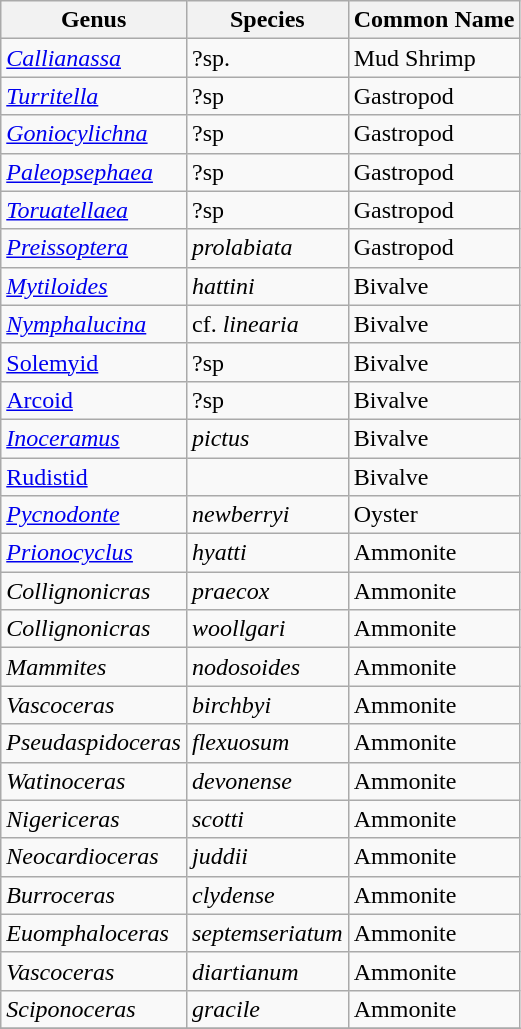<table class="wikitable">
<tr>
<th>Genus</th>
<th>Species</th>
<th>Common Name</th>
</tr>
<tr>
<td><em><a href='#'>Callianassa</a></em></td>
<td>?sp.</td>
<td>Mud Shrimp</td>
</tr>
<tr>
<td><em><a href='#'>Turritella</a></em></td>
<td>?sp</td>
<td>Gastropod</td>
</tr>
<tr>
<td><em><a href='#'>Goniocylichna</a></em></td>
<td>?sp</td>
<td>Gastropod</td>
</tr>
<tr>
<td><em><a href='#'>Paleopsephaea</a></em></td>
<td>?sp</td>
<td>Gastropod</td>
</tr>
<tr>
<td><em><a href='#'>Toruatellaea</a></em></td>
<td>?sp</td>
<td>Gastropod</td>
</tr>
<tr>
<td><em><a href='#'>Preissoptera</a></em></td>
<td><em>prolabiata</em></td>
<td>Gastropod</td>
</tr>
<tr>
<td><em><a href='#'>Mytiloides</a></em></td>
<td><em>hattini</em></td>
<td>Bivalve</td>
</tr>
<tr>
<td><em><a href='#'>Nymphalucina</a></em></td>
<td>cf. <em>linearia</em></td>
<td>Bivalve</td>
</tr>
<tr>
<td><a href='#'>Solemyid</a></td>
<td>?sp</td>
<td>Bivalve</td>
</tr>
<tr>
<td><a href='#'>Arcoid</a></td>
<td>?sp</td>
<td>Bivalve</td>
</tr>
<tr>
<td><em><a href='#'>Inoceramus</a></em></td>
<td><em>pictus</em></td>
<td>Bivalve</td>
</tr>
<tr>
<td><a href='#'>Rudistid</a></td>
<td></td>
<td>Bivalve</td>
</tr>
<tr>
<td><em><a href='#'>Pycnodonte</a></em></td>
<td><em>newberryi</em></td>
<td>Oyster</td>
</tr>
<tr>
<td><em><a href='#'>Prionocyclus</a></em></td>
<td><em>hyatti</em></td>
<td>Ammonite</td>
</tr>
<tr>
<td><em>Collignonicras</em></td>
<td><em>praecox</em></td>
<td>Ammonite</td>
</tr>
<tr>
<td><em>Collignonicras</em></td>
<td><em>woollgari</em></td>
<td>Ammonite</td>
</tr>
<tr>
<td><em>Mammites</em></td>
<td><em>nodosoides</em></td>
<td>Ammonite</td>
</tr>
<tr>
<td><em>Vascoceras</em></td>
<td><em>birchbyi</em></td>
<td>Ammonite</td>
</tr>
<tr>
<td><em>Pseudaspidoceras</em></td>
<td><em>flexuosum</em></td>
<td>Ammonite</td>
</tr>
<tr>
<td><em>Watinoceras</em></td>
<td><em>devonense</em></td>
<td>Ammonite</td>
</tr>
<tr>
<td><em>Nigericeras</em></td>
<td><em>scotti</em></td>
<td>Ammonite</td>
</tr>
<tr>
<td><em>Neocardioceras</em></td>
<td><em>juddii</em></td>
<td>Ammonite</td>
</tr>
<tr>
<td><em>Burroceras</em></td>
<td><em>clydense</em></td>
<td>Ammonite</td>
</tr>
<tr>
<td><em>Euomphaloceras</em></td>
<td><em>septemseriatum</em></td>
<td>Ammonite</td>
</tr>
<tr>
<td><em>Vascoceras</em></td>
<td><em>diartianum</em></td>
<td>Ammonite</td>
</tr>
<tr>
<td><em>Sciponoceras</em></td>
<td><em>gracile</em></td>
<td>Ammonite</td>
</tr>
<tr>
</tr>
</table>
